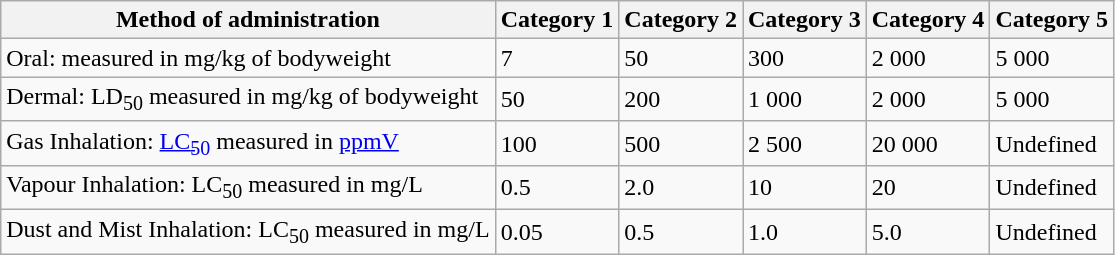<table class="wikitable">
<tr>
<th>Method of administration</th>
<th>Category 1</th>
<th>Category 2</th>
<th>Category 3</th>
<th>Category 4</th>
<th>Category 5</th>
</tr>
<tr>
<td>Oral:  measured in mg/kg of bodyweight</td>
<td>7</td>
<td>50</td>
<td>300</td>
<td>2 000</td>
<td>5 000</td>
</tr>
<tr>
<td>Dermal: LD<sub>50</sub> measured in mg/kg of bodyweight</td>
<td>50</td>
<td>200</td>
<td>1 000</td>
<td>2 000</td>
<td>5 000</td>
</tr>
<tr>
<td>Gas Inhalation: <a href='#'>LC<sub>50</sub></a> measured in <a href='#'>ppmV</a></td>
<td>100</td>
<td>500</td>
<td>2 500</td>
<td>20 000</td>
<td>Undefined</td>
</tr>
<tr>
<td>Vapour Inhalation: LC<sub>50</sub> measured in mg/L</td>
<td>0.5</td>
<td>2.0</td>
<td>10</td>
<td>20</td>
<td>Undefined</td>
</tr>
<tr>
<td>Dust and Mist Inhalation: LC<sub>50</sub> measured in mg/L</td>
<td>0.05</td>
<td>0.5</td>
<td>1.0</td>
<td>5.0</td>
<td>Undefined</td>
</tr>
</table>
